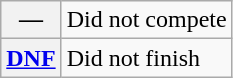<table class="wikitable">
<tr>
<th scope="row">—</th>
<td>Did not compete</td>
</tr>
<tr>
<th scope="row"><a href='#'>DNF</a></th>
<td>Did not finish</td>
</tr>
</table>
